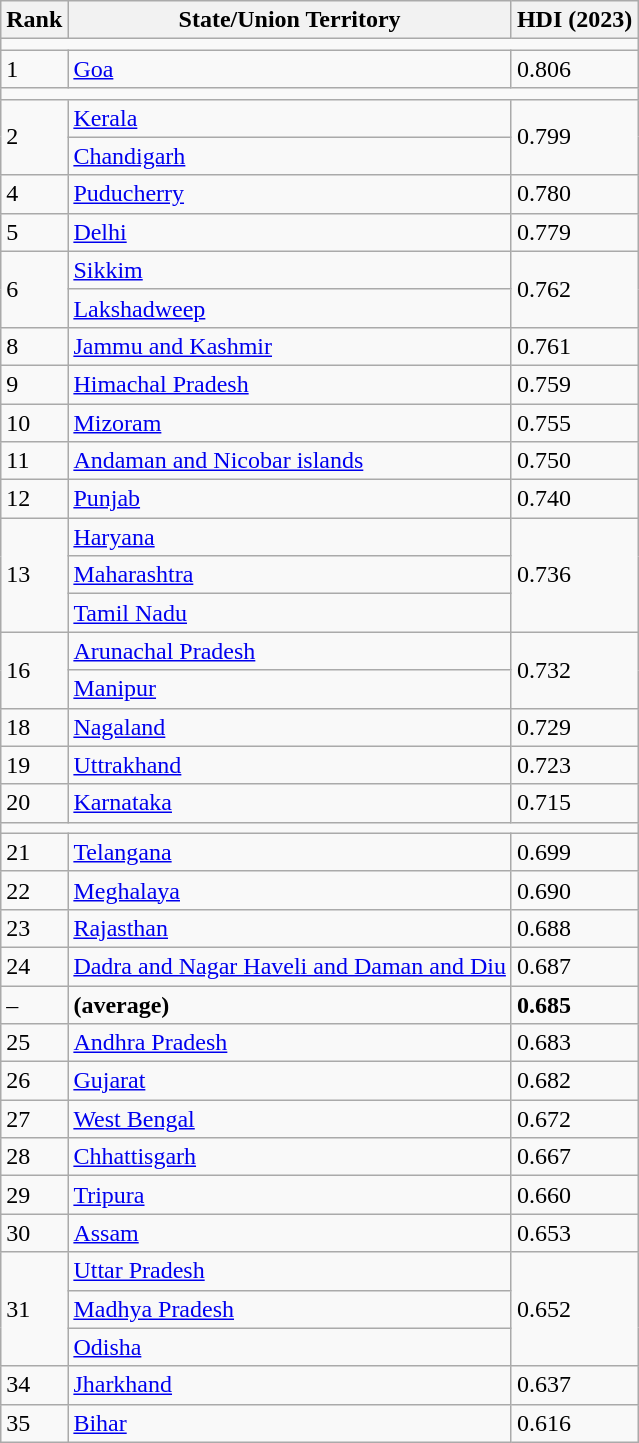<table class="wikitable sortable">
<tr>
<th>Rank</th>
<th>State/Union Territory</th>
<th>HDI (2023)</th>
</tr>
<tr>
<td style="text-align:center;"colspan="3"></td>
</tr>
<tr>
<td>1</td>
<td><a href='#'>Goa</a></td>
<td>0.806</td>
</tr>
<tr>
<td style="text-align:center;"colspan="3"></td>
</tr>
<tr>
<td rowspan="2">2</td>
<td><a href='#'>Kerala</a></td>
<td rowspan="2">0.799</td>
</tr>
<tr>
<td><a href='#'>Chandigarh</a></td>
</tr>
<tr>
<td>4</td>
<td><a href='#'>Puducherry</a></td>
<td>0.780</td>
</tr>
<tr>
<td>5</td>
<td><a href='#'>Delhi</a></td>
<td>0.779</td>
</tr>
<tr>
<td rowspan="2">6</td>
<td><a href='#'>Sikkim</a></td>
<td rowspan="2">0.762</td>
</tr>
<tr>
<td><a href='#'>Lakshadweep</a></td>
</tr>
<tr>
<td>8</td>
<td><a href='#'>Jammu and Kashmir</a></td>
<td>0.761</td>
</tr>
<tr>
<td>9</td>
<td><a href='#'>Himachal Pradesh</a></td>
<td>0.759</td>
</tr>
<tr>
<td>10</td>
<td><a href='#'>Mizoram</a></td>
<td>0.755</td>
</tr>
<tr>
<td>11</td>
<td><a href='#'>Andaman and Nicobar islands</a></td>
<td>0.750</td>
</tr>
<tr>
<td>12</td>
<td><a href='#'>Punjab</a></td>
<td>0.740</td>
</tr>
<tr>
<td rowspan="3">13</td>
<td><a href='#'>Haryana</a></td>
<td rowspan="3">0.736</td>
</tr>
<tr>
<td><a href='#'>Maharashtra</a></td>
</tr>
<tr>
<td><a href='#'>Tamil Nadu</a></td>
</tr>
<tr>
<td rowspan="2">16</td>
<td><a href='#'>Arunachal Pradesh</a></td>
<td rowspan="2">0.732</td>
</tr>
<tr>
<td><a href='#'>Manipur</a></td>
</tr>
<tr>
<td>18</td>
<td><a href='#'>Nagaland</a></td>
<td>0.729</td>
</tr>
<tr>
<td>19</td>
<td><a href='#'>Uttrakhand</a></td>
<td>0.723</td>
</tr>
<tr>
<td>20</td>
<td><a href='#'>Karnataka</a></td>
<td>0.715</td>
</tr>
<tr>
<td style="text-align:center;"colspan="3"></td>
</tr>
<tr>
<td>21</td>
<td><a href='#'>Telangana</a></td>
<td>0.699</td>
</tr>
<tr>
<td>22</td>
<td><a href='#'>Meghalaya</a></td>
<td>0.690</td>
</tr>
<tr>
<td>23</td>
<td><a href='#'>Rajasthan</a></td>
<td>0.688</td>
</tr>
<tr>
<td>24</td>
<td><a href='#'>Dadra and Nagar Haveli and Daman and Diu</a></td>
<td>0.687</td>
</tr>
<tr>
<td>–</td>
<td><strong> (average)</strong></td>
<td><strong>0.685</strong> </td>
</tr>
<tr>
<td>25</td>
<td><a href='#'>Andhra Pradesh</a></td>
<td>0.683</td>
</tr>
<tr>
<td>26</td>
<td><a href='#'>Gujarat</a></td>
<td>0.682</td>
</tr>
<tr>
<td>27</td>
<td><a href='#'>West Bengal</a></td>
<td>0.672</td>
</tr>
<tr>
<td>28</td>
<td><a href='#'>Chhattisgarh</a></td>
<td>0.667</td>
</tr>
<tr>
<td>29</td>
<td><a href='#'>Tripura</a></td>
<td>0.660</td>
</tr>
<tr>
<td>30</td>
<td><a href='#'>Assam</a></td>
<td>0.653</td>
</tr>
<tr>
<td rowspan="3">31</td>
<td><a href='#'>Uttar Pradesh</a></td>
<td rowspan="3">0.652</td>
</tr>
<tr>
<td><a href='#'>Madhya Pradesh</a></td>
</tr>
<tr>
<td><a href='#'>Odisha</a></td>
</tr>
<tr>
<td>34</td>
<td><a href='#'>Jharkhand</a></td>
<td>0.637</td>
</tr>
<tr>
<td>35</td>
<td><a href='#'>Bihar</a></td>
<td>0.616</td>
</tr>
</table>
